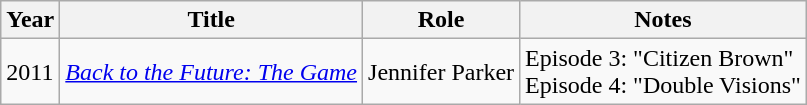<table class="wikitable sortable">
<tr>
<th>Year</th>
<th>Title</th>
<th>Role</th>
<th class="unsortable">Notes</th>
</tr>
<tr>
<td>2011</td>
<td><em><a href='#'>Back to the Future: The Game</a></em></td>
<td>Jennifer Parker</td>
<td>Episode 3: "Citizen Brown"<br>Episode 4: "Double Visions"</td>
</tr>
</table>
